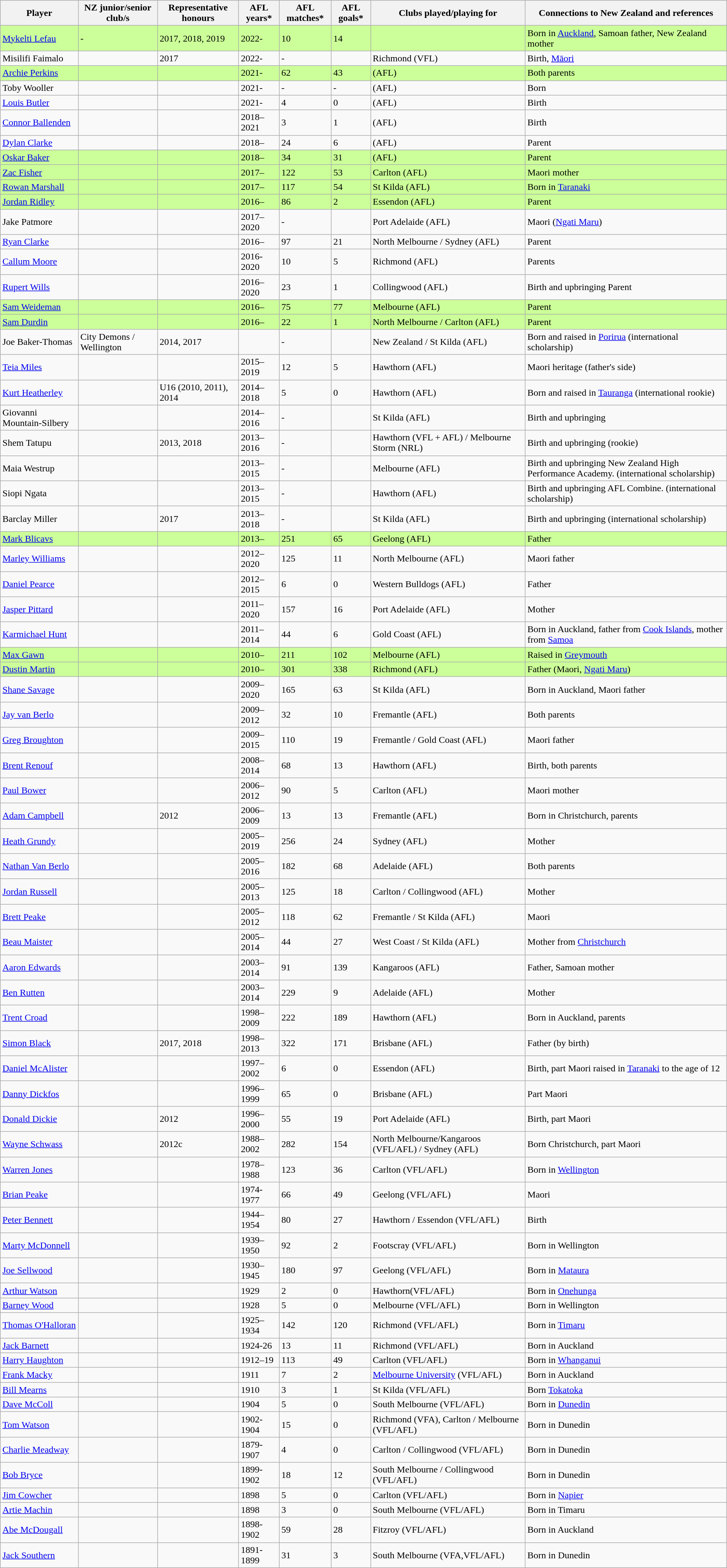<table class="wikitable sortable">
<tr>
<th>Player</th>
<th>NZ junior/senior club/s</th>
<th>Representative honours</th>
<th>AFL years*</th>
<th>AFL matches*</th>
<th>AFL goals*</th>
<th>Clubs played/playing for</th>
<th>Connections to New Zealand and references</th>
</tr>
<tr bgcolor=#CCFF99>
<td><a href='#'>Mykelti Lefau</a></td>
<td>-</td>
<td>2017, 2018, 2019</td>
<td>2022-</td>
<td>10</td>
<td>14</td>
<td></td>
<td>Born in <a href='#'>Auckland</a>, Samoan father, New Zealand mother</td>
</tr>
<tr>
<td>Misilifi Faimalo</td>
<td></td>
<td>2017</td>
<td>2022-</td>
<td>-</td>
<td></td>
<td>Richmond (VFL)</td>
<td>Birth, <a href='#'>Māori</a></td>
</tr>
<tr bgcolor=#CCFF99>
<td><a href='#'>Archie Perkins</a></td>
<td></td>
<td></td>
<td>2021-</td>
<td>62</td>
<td>43</td>
<td> (AFL)</td>
<td>Both parents</td>
</tr>
<tr>
<td>Toby Wooller</td>
<td></td>
<td></td>
<td>2021-</td>
<td>-</td>
<td>-</td>
<td> (AFL)</td>
<td>Born</td>
</tr>
<tr>
<td><a href='#'>Louis Butler</a></td>
<td></td>
<td></td>
<td>2021-</td>
<td>4</td>
<td>0</td>
<td> (AFL)</td>
<td>Birth</td>
</tr>
<tr>
<td><a href='#'>Connor Ballenden</a></td>
<td></td>
<td></td>
<td>2018–2021</td>
<td>3</td>
<td>1</td>
<td> (AFL)</td>
<td>Birth</td>
</tr>
<tr>
<td><a href='#'>Dylan Clarke</a></td>
<td></td>
<td></td>
<td>2018–</td>
<td>24</td>
<td>6</td>
<td> (AFL)</td>
<td>Parent</td>
</tr>
<tr bgcolor=#CCFF99>
<td><a href='#'>Oskar Baker</a></td>
<td></td>
<td></td>
<td>2018–</td>
<td>34</td>
<td>31</td>
<td> (AFL)</td>
<td>Parent</td>
</tr>
<tr bgcolor=#CCFF99>
<td><a href='#'>Zac Fisher</a></td>
<td></td>
<td></td>
<td>2017–</td>
<td>122</td>
<td>53</td>
<td>Carlton (AFL)</td>
<td>Maori mother</td>
</tr>
<tr bgcolor=#CCFF99>
<td><a href='#'>Rowan Marshall</a></td>
<td></td>
<td></td>
<td>2017–</td>
<td>117</td>
<td>54</td>
<td>St Kilda (AFL)</td>
<td>Born in <a href='#'>Taranaki</a></td>
</tr>
<tr bgcolor=#CCFF99>
<td><a href='#'>Jordan Ridley</a></td>
<td></td>
<td></td>
<td>2016–</td>
<td>86</td>
<td>2</td>
<td>Essendon (AFL)</td>
<td>Parent</td>
</tr>
<tr>
<td>Jake Patmore</td>
<td></td>
<td></td>
<td>2017–2020</td>
<td>-</td>
<td></td>
<td>Port Adelaide (AFL)</td>
<td>Maori (<a href='#'>Ngati Maru</a>)</td>
</tr>
<tr>
<td><a href='#'>Ryan Clarke</a></td>
<td></td>
<td></td>
<td>2016–</td>
<td>97</td>
<td>21</td>
<td>North Melbourne / Sydney (AFL)</td>
<td>Parent</td>
</tr>
<tr>
<td><a href='#'>Callum Moore</a></td>
<td></td>
<td></td>
<td>2016-2020</td>
<td>10</td>
<td>5</td>
<td>Richmond (AFL)</td>
<td>Parents</td>
</tr>
<tr>
<td><a href='#'>Rupert Wills</a></td>
<td></td>
<td></td>
<td>2016–2020</td>
<td>23</td>
<td>1</td>
<td>Collingwood (AFL)</td>
<td>Birth and upbringing Parent</td>
</tr>
<tr bgcolor=#CCFF99>
<td><a href='#'>Sam Weideman</a></td>
<td></td>
<td></td>
<td>2016–</td>
<td>75</td>
<td>77</td>
<td>Melbourne (AFL)</td>
<td>Parent</td>
</tr>
<tr bgcolor=#CCFF99>
<td><a href='#'>Sam Durdin</a></td>
<td></td>
<td></td>
<td>2016–</td>
<td>22</td>
<td>1</td>
<td>North Melbourne / Carlton (AFL)</td>
<td>Parent</td>
</tr>
<tr>
<td>Joe Baker-Thomas</td>
<td>City Demons / Wellington</td>
<td>2014, 2017</td>
<td></td>
<td>-</td>
<td></td>
<td>New Zealand / St Kilda (AFL)</td>
<td>Born and raised in <a href='#'>Porirua</a> (international scholarship)</td>
</tr>
<tr>
<td><a href='#'>Teia Miles</a></td>
<td></td>
<td></td>
<td>2015–2019</td>
<td>12</td>
<td>5</td>
<td>Hawthorn (AFL)</td>
<td>Maori heritage (father's side)</td>
</tr>
<tr>
<td><a href='#'>Kurt Heatherley</a></td>
<td></td>
<td>U16 (2010, 2011), 2014</td>
<td>2014–2018</td>
<td>5</td>
<td>0</td>
<td>Hawthorn (AFL)</td>
<td>Born and raised in <a href='#'>Tauranga</a> (international rookie)</td>
</tr>
<tr>
<td>Giovanni Mountain-Silbery</td>
<td></td>
<td></td>
<td>2014–2016</td>
<td>-</td>
<td></td>
<td>St Kilda (AFL)</td>
<td>Birth and upbringing</td>
</tr>
<tr>
<td>Shem Tatupu</td>
<td></td>
<td>2013, 2018</td>
<td>2013–2016</td>
<td>-</td>
<td></td>
<td>Hawthorn (VFL + AFL) / Melbourne Storm (NRL)</td>
<td>Birth and upbringing (rookie)</td>
</tr>
<tr>
<td>Maia Westrup</td>
<td></td>
<td></td>
<td>2013–2015</td>
<td>-</td>
<td></td>
<td>Melbourne (AFL)</td>
<td>Birth and upbringing New Zealand High Performance Academy. (international scholarship)</td>
</tr>
<tr>
<td>Siopi Ngata</td>
<td></td>
<td></td>
<td>2013–2015</td>
<td>-</td>
<td></td>
<td>Hawthorn (AFL)</td>
<td>Birth and upbringing AFL Combine. (international scholarship)</td>
</tr>
<tr>
<td>Barclay Miller</td>
<td></td>
<td>2017</td>
<td>2013–2018</td>
<td>-</td>
<td></td>
<td>St Kilda (AFL)</td>
<td>Birth and upbringing (international scholarship)</td>
</tr>
<tr bgcolor=#CCFF99>
<td><a href='#'>Mark Blicavs</a></td>
<td></td>
<td></td>
<td>2013–</td>
<td>251</td>
<td>65</td>
<td>Geelong (AFL)</td>
<td>Father</td>
</tr>
<tr>
<td><a href='#'>Marley Williams</a></td>
<td></td>
<td></td>
<td>2012–2020</td>
<td>125</td>
<td>11</td>
<td>North Melbourne (AFL)</td>
<td>Maori father</td>
</tr>
<tr>
<td><a href='#'>Daniel Pearce</a></td>
<td></td>
<td></td>
<td>2012–2015</td>
<td>6</td>
<td>0</td>
<td>Western Bulldogs (AFL)</td>
<td>Father</td>
</tr>
<tr>
<td><a href='#'>Jasper Pittard</a></td>
<td></td>
<td></td>
<td>2011–2020</td>
<td>157</td>
<td>16</td>
<td>Port Adelaide (AFL)</td>
<td>Mother</td>
</tr>
<tr>
<td><a href='#'>Karmichael Hunt</a></td>
<td></td>
<td></td>
<td>2011–2014</td>
<td>44</td>
<td>6</td>
<td>Gold Coast (AFL)</td>
<td>Born in Auckland, father from <a href='#'>Cook Islands</a>, mother from <a href='#'>Samoa</a></td>
</tr>
<tr bgcolor=#CCFF99>
<td><a href='#'>Max Gawn</a></td>
<td></td>
<td></td>
<td>2010–</td>
<td>211</td>
<td>102</td>
<td>Melbourne (AFL)</td>
<td>Raised in <a href='#'>Greymouth</a></td>
</tr>
<tr bgcolor=#CCFF99>
<td><a href='#'>Dustin Martin</a></td>
<td></td>
<td></td>
<td>2010–</td>
<td>301</td>
<td>338</td>
<td>Richmond (AFL)</td>
<td>Father (Maori, <a href='#'>Ngati Maru</a>)</td>
</tr>
<tr>
<td><a href='#'>Shane Savage</a></td>
<td></td>
<td></td>
<td>2009–2020</td>
<td>165</td>
<td>63</td>
<td>St Kilda (AFL)</td>
<td>Born in Auckland, Maori father</td>
</tr>
<tr>
<td><a href='#'>Jay van Berlo</a></td>
<td></td>
<td></td>
<td>2009–2012</td>
<td>32</td>
<td>10</td>
<td>Fremantle (AFL)</td>
<td>Both parents</td>
</tr>
<tr>
<td><a href='#'>Greg Broughton</a></td>
<td></td>
<td></td>
<td>2009–2015</td>
<td>110</td>
<td>19</td>
<td>Fremantle / Gold Coast (AFL)</td>
<td>Maori father</td>
</tr>
<tr>
<td><a href='#'>Brent Renouf</a></td>
<td></td>
<td></td>
<td>2008–2014</td>
<td>68</td>
<td>13</td>
<td>Hawthorn (AFL)</td>
<td>Birth, both parents</td>
</tr>
<tr>
<td><a href='#'>Paul Bower</a></td>
<td></td>
<td></td>
<td>2006–2012</td>
<td>90</td>
<td>5</td>
<td>Carlton (AFL)</td>
<td>Maori mother</td>
</tr>
<tr>
<td><a href='#'>Adam Campbell</a></td>
<td></td>
<td>2012</td>
<td>2006–2009</td>
<td>13</td>
<td>13</td>
<td>Fremantle (AFL)</td>
<td>Born in Christchurch, parents</td>
</tr>
<tr>
<td><a href='#'>Heath Grundy</a></td>
<td></td>
<td></td>
<td>2005–2019</td>
<td>256</td>
<td>24</td>
<td>Sydney (AFL)</td>
<td>Mother</td>
</tr>
<tr>
<td><a href='#'>Nathan Van Berlo</a></td>
<td></td>
<td></td>
<td>2005–2016</td>
<td>182</td>
<td>68</td>
<td>Adelaide (AFL)</td>
<td>Both parents</td>
</tr>
<tr>
<td><a href='#'>Jordan Russell</a></td>
<td></td>
<td></td>
<td>2005–2013</td>
<td>125</td>
<td>18</td>
<td>Carlton / Collingwood (AFL)</td>
<td>Mother</td>
</tr>
<tr>
<td><a href='#'>Brett Peake</a></td>
<td></td>
<td></td>
<td>2005–2012</td>
<td>118</td>
<td>62</td>
<td>Fremantle / St Kilda (AFL)</td>
<td>Maori</td>
</tr>
<tr>
<td><a href='#'>Beau Maister</a></td>
<td></td>
<td></td>
<td>2005–2014</td>
<td>44</td>
<td>27</td>
<td>West Coast / St Kilda (AFL)</td>
<td>Mother from <a href='#'>Christchurch</a></td>
</tr>
<tr>
<td><a href='#'>Aaron Edwards</a></td>
<td></td>
<td></td>
<td>2003–2014</td>
<td>91</td>
<td>139</td>
<td>Kangaroos (AFL)</td>
<td>Father, Samoan mother</td>
</tr>
<tr>
<td><a href='#'>Ben Rutten</a></td>
<td></td>
<td></td>
<td>2003–2014</td>
<td>229</td>
<td>9</td>
<td>Adelaide (AFL)</td>
<td>Mother</td>
</tr>
<tr>
<td><a href='#'>Trent Croad</a></td>
<td></td>
<td></td>
<td>1998–2009</td>
<td>222</td>
<td>189</td>
<td>Hawthorn (AFL)</td>
<td>Born in Auckland, parents</td>
</tr>
<tr>
<td><a href='#'>Simon Black</a></td>
<td></td>
<td>2017, 2018</td>
<td>1998–2013</td>
<td>322</td>
<td>171</td>
<td>Brisbane (AFL)</td>
<td>Father (by birth)</td>
</tr>
<tr>
<td><a href='#'>Daniel McAlister</a></td>
<td></td>
<td></td>
<td>1997–2002</td>
<td>6</td>
<td>0</td>
<td>Essendon (AFL)</td>
<td>Birth, part Maori raised in <a href='#'>Taranaki</a> to the age of 12</td>
</tr>
<tr>
<td><a href='#'>Danny Dickfos</a></td>
<td></td>
<td></td>
<td>1996–1999</td>
<td>65</td>
<td>0</td>
<td>Brisbane (AFL)</td>
<td>Part Maori</td>
</tr>
<tr>
<td><a href='#'>Donald Dickie</a></td>
<td></td>
<td>2012</td>
<td>1996–2000</td>
<td>55</td>
<td>19</td>
<td>Port Adelaide (AFL)</td>
<td>Birth, part Maori</td>
</tr>
<tr>
<td><a href='#'>Wayne Schwass</a></td>
<td></td>
<td>2012c</td>
<td>1988–2002</td>
<td>282</td>
<td>154</td>
<td>North Melbourne/Kangaroos (VFL/AFL) / Sydney (AFL)</td>
<td>Born Christchurch, part Maori</td>
</tr>
<tr>
<td><a href='#'>Warren Jones</a></td>
<td></td>
<td></td>
<td>1978–1988</td>
<td>123</td>
<td>36</td>
<td>Carlton (VFL/AFL)</td>
<td>Born in <a href='#'>Wellington</a></td>
</tr>
<tr>
<td><a href='#'>Brian Peake</a></td>
<td></td>
<td></td>
<td>1974-1977</td>
<td>66</td>
<td>49</td>
<td>Geelong (VFL/AFL)</td>
<td>Maori</td>
</tr>
<tr>
<td><a href='#'>Peter Bennett</a></td>
<td></td>
<td></td>
<td>1944–1954</td>
<td>80</td>
<td>27</td>
<td>Hawthorn / Essendon (VFL/AFL)</td>
<td>Birth</td>
</tr>
<tr>
<td><a href='#'>Marty McDonnell</a></td>
<td></td>
<td></td>
<td>1939–1950</td>
<td>92</td>
<td>2</td>
<td>Footscray (VFL/AFL)</td>
<td>Born in Wellington</td>
</tr>
<tr>
<td><a href='#'>Joe Sellwood</a></td>
<td></td>
<td></td>
<td>1930–1945</td>
<td>180</td>
<td>97</td>
<td>Geelong (VFL/AFL)</td>
<td>Born in <a href='#'>Mataura</a></td>
</tr>
<tr>
<td><a href='#'>Arthur Watson</a></td>
<td></td>
<td></td>
<td>1929</td>
<td>2</td>
<td>0</td>
<td>Hawthorn(VFL/AFL)</td>
<td>Born in <a href='#'>Onehunga</a></td>
</tr>
<tr>
<td><a href='#'>Barney Wood</a></td>
<td></td>
<td></td>
<td>1928</td>
<td>5</td>
<td>0</td>
<td>Melbourne (VFL/AFL)</td>
<td>Born in Wellington</td>
</tr>
<tr>
<td><a href='#'>Thomas O'Halloran</a></td>
<td></td>
<td></td>
<td>1925–1934</td>
<td>142</td>
<td>120</td>
<td>Richmond (VFL/AFL)</td>
<td>Born in <a href='#'>Timaru</a></td>
</tr>
<tr>
<td><a href='#'>Jack Barnett</a></td>
<td></td>
<td></td>
<td>1924-26</td>
<td>13</td>
<td>11</td>
<td>Richmond (VFL/AFL)</td>
<td>Born in Auckland</td>
</tr>
<tr>
<td><a href='#'>Harry Haughton</a></td>
<td></td>
<td></td>
<td>1912–19</td>
<td>113</td>
<td>49</td>
<td>Carlton (VFL/AFL)</td>
<td>Born in <a href='#'>Whanganui</a></td>
</tr>
<tr>
<td><a href='#'>Frank Macky</a></td>
<td></td>
<td></td>
<td>1911</td>
<td>7</td>
<td>2</td>
<td><a href='#'>Melbourne University</a> (VFL/AFL)</td>
<td>Born in Auckland</td>
</tr>
<tr>
<td><a href='#'>Bill Mearns</a></td>
<td></td>
<td></td>
<td>1910</td>
<td>3</td>
<td>1</td>
<td>St Kilda (VFL/AFL)</td>
<td>Born <a href='#'>Tokatoka</a></td>
</tr>
<tr>
<td><a href='#'>Dave McColl</a></td>
<td></td>
<td></td>
<td>1904</td>
<td>5</td>
<td>0</td>
<td>South Melbourne (VFL/AFL)</td>
<td>Born in <a href='#'>Dunedin</a></td>
</tr>
<tr>
<td><a href='#'>Tom Watson</a></td>
<td></td>
<td></td>
<td>1902-1904</td>
<td>15</td>
<td>0</td>
<td>Richmond (VFA), Carlton / Melbourne (VFL/AFL)</td>
<td>Born in Dunedin</td>
</tr>
<tr>
<td><a href='#'>Charlie Meadway</a></td>
<td></td>
<td></td>
<td>1879-1907</td>
<td>4</td>
<td>0</td>
<td>Carlton / Collingwood (VFL/AFL)</td>
<td>Born in Dunedin</td>
</tr>
<tr>
<td><a href='#'>Bob Bryce</a></td>
<td></td>
<td></td>
<td>1899-1902</td>
<td>18</td>
<td>12</td>
<td>South Melbourne / Collingwood (VFL/AFL)</td>
<td>Born in Dunedin</td>
</tr>
<tr>
<td><a href='#'>Jim Cowcher</a></td>
<td></td>
<td></td>
<td>1898</td>
<td>5</td>
<td>0</td>
<td>Carlton (VFL/AFL)</td>
<td>Born in <a href='#'>Napier</a></td>
</tr>
<tr>
<td><a href='#'>Artie Machin</a></td>
<td></td>
<td></td>
<td>1898</td>
<td>3</td>
<td>0</td>
<td>South Melbourne (VFL/AFL)</td>
<td>Born in Timaru</td>
</tr>
<tr>
<td><a href='#'>Abe McDougall</a></td>
<td></td>
<td></td>
<td>1898-1902</td>
<td>59</td>
<td>28</td>
<td>Fitzroy (VFL/AFL)</td>
<td>Born in Auckland</td>
</tr>
<tr>
<td><a href='#'>Jack Southern</a></td>
<td></td>
<td></td>
<td>1891-1899</td>
<td>31</td>
<td>3</td>
<td>South Melbourne (VFA,VFL/AFL)</td>
<td>Born in Dunedin</td>
</tr>
</table>
